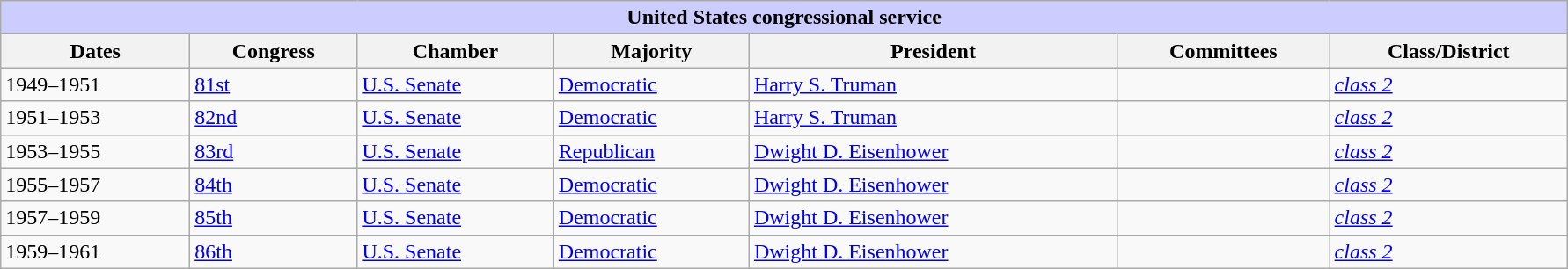<table class=wikitable style="width: 94%" style="text-align: center;" align="center">
<tr bgcolor=#cccccc>
<th colspan=7 style="background: #ccccff;">United States congressional service</th>
</tr>
<tr>
<th><strong>Dates</strong></th>
<th><strong>Congress</strong></th>
<th><strong>Chamber</strong></th>
<th><strong>Majority</strong></th>
<th><strong>President</strong></th>
<th><strong>Committees</strong></th>
<th><strong>Class/District</strong></th>
</tr>
<tr>
<td>1949–1951</td>
<td><a href='#'>81st</a></td>
<td><a href='#'>U.S. Senate</a></td>
<td><a href='#'>Democratic</a></td>
<td><a href='#'>Harry S. Truman</a></td>
<td></td>
<td><a href='#'><em>class 2</em></a></td>
</tr>
<tr>
<td>1951–1953</td>
<td><a href='#'>82nd</a></td>
<td><a href='#'>U.S. Senate</a></td>
<td><a href='#'>Democratic</a></td>
<td><a href='#'>Harry S. Truman</a></td>
<td></td>
<td><a href='#'><em>class 2</em></a></td>
</tr>
<tr>
<td>1953–1955</td>
<td><a href='#'>83rd</a></td>
<td><a href='#'>U.S. Senate</a></td>
<td><a href='#'>Republican</a></td>
<td><a href='#'>Dwight D. Eisenhower</a></td>
<td></td>
<td><a href='#'><em>class 2</em></a></td>
</tr>
<tr>
<td>1955–1957</td>
<td><a href='#'>84th</a></td>
<td><a href='#'>U.S. Senate</a></td>
<td><a href='#'>Democratic</a></td>
<td><a href='#'>Dwight D. Eisenhower</a></td>
<td></td>
<td><a href='#'><em>class 2</em></a></td>
</tr>
<tr>
<td>1957–1959</td>
<td><a href='#'>85th</a></td>
<td><a href='#'>U.S. Senate</a></td>
<td><a href='#'>Democratic</a></td>
<td><a href='#'>Dwight D. Eisenhower</a></td>
<td></td>
<td><a href='#'><em>class 2</em></a></td>
</tr>
<tr>
<td>1959–1961</td>
<td><a href='#'>86th</a></td>
<td><a href='#'>U.S. Senate</a></td>
<td><a href='#'>Democratic</a></td>
<td><a href='#'>Dwight D. Eisenhower</a></td>
<td></td>
<td><a href='#'><em>class 2</em></a></td>
</tr>
</table>
